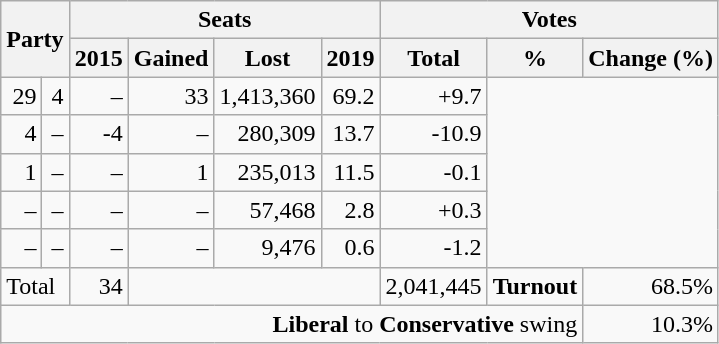<table class="wikitable" style="text-align:right;">
<tr>
<th colspan="2" rowspan="2">Party</th>
<th colspan="4">Seats</th>
<th colspan="3">Votes</th>
</tr>
<tr>
<th>2015</th>
<th>Gained</th>
<th>Lost</th>
<th>2019</th>
<th>Total</th>
<th>%</th>
<th>Change (%)</th>
</tr>
<tr>
<td>29</td>
<td>4</td>
<td>–</td>
<td>33</td>
<td>1,413,360</td>
<td>69.2</td>
<td>+9.7</td>
</tr>
<tr>
<td>4</td>
<td>–</td>
<td>-4</td>
<td>–</td>
<td>280,309</td>
<td>13.7</td>
<td>-10.9</td>
</tr>
<tr>
<td>1</td>
<td>–</td>
<td>–</td>
<td>1</td>
<td>235,013</td>
<td>11.5</td>
<td>-0.1</td>
</tr>
<tr>
<td>–</td>
<td>–</td>
<td>–</td>
<td>–</td>
<td>57,468</td>
<td>2.8</td>
<td>+0.3</td>
</tr>
<tr>
<td>–</td>
<td>–</td>
<td>–</td>
<td>–</td>
<td>9,476</td>
<td>0.6</td>
<td>-1.2</td>
</tr>
<tr>
<td colspan="2" style="text-align: left;">Total</td>
<td>34</td>
<td colspan="3"></td>
<td>2,041,445</td>
<td style="text-align: left;"><strong>Turnout</strong></td>
<td>68.5%</td>
</tr>
<tr>
<td colspan="8"><strong>Liberal</strong> to <strong>Conservative</strong> swing</td>
<td>10.3%</td>
</tr>
</table>
